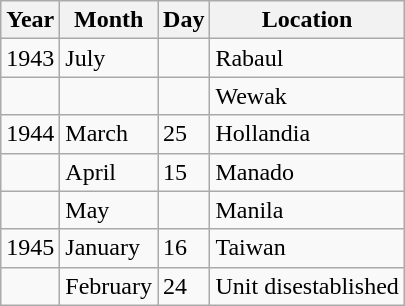<table class="wikitable">
<tr>
<th>Year</th>
<th>Month</th>
<th>Day</th>
<th>Location</th>
</tr>
<tr>
<td>1943</td>
<td>July</td>
<td></td>
<td>Rabaul</td>
</tr>
<tr>
<td></td>
<td></td>
<td></td>
<td>Wewak</td>
</tr>
<tr>
<td>1944</td>
<td>March</td>
<td>25</td>
<td>Hollandia</td>
</tr>
<tr>
<td></td>
<td>April</td>
<td>15</td>
<td>Manado</td>
</tr>
<tr>
<td></td>
<td>May</td>
<td></td>
<td>Manila</td>
</tr>
<tr>
<td>1945</td>
<td>January</td>
<td>16</td>
<td>Taiwan</td>
</tr>
<tr>
<td></td>
<td>February</td>
<td>24</td>
<td>Unit disestablished</td>
</tr>
</table>
